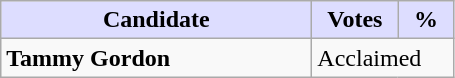<table class="wikitable">
<tr>
<th style="background:#ddf; width:200px;">Candidate</th>
<th style="background:#ddf; width:50px;">Votes</th>
<th style="background:#ddf; width:30px;">%</th>
</tr>
<tr>
<td><strong>Tammy Gordon</strong></td>
<td colspan="2">Acclaimed</td>
</tr>
</table>
